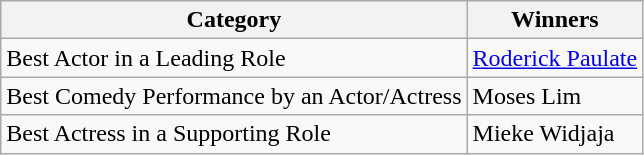<table class="wikitable">
<tr>
<th>Category</th>
<th>Winners</th>
</tr>
<tr>
<td>Best Actor in a Leading Role</td>
<td><a href='#'>Roderick Paulate</a></td>
</tr>
<tr>
<td>Best Comedy Performance by an Actor/Actress</td>
<td>Moses Lim</td>
</tr>
<tr>
<td>Best Actress in a Supporting Role</td>
<td>Mieke Widjaja</td>
</tr>
</table>
